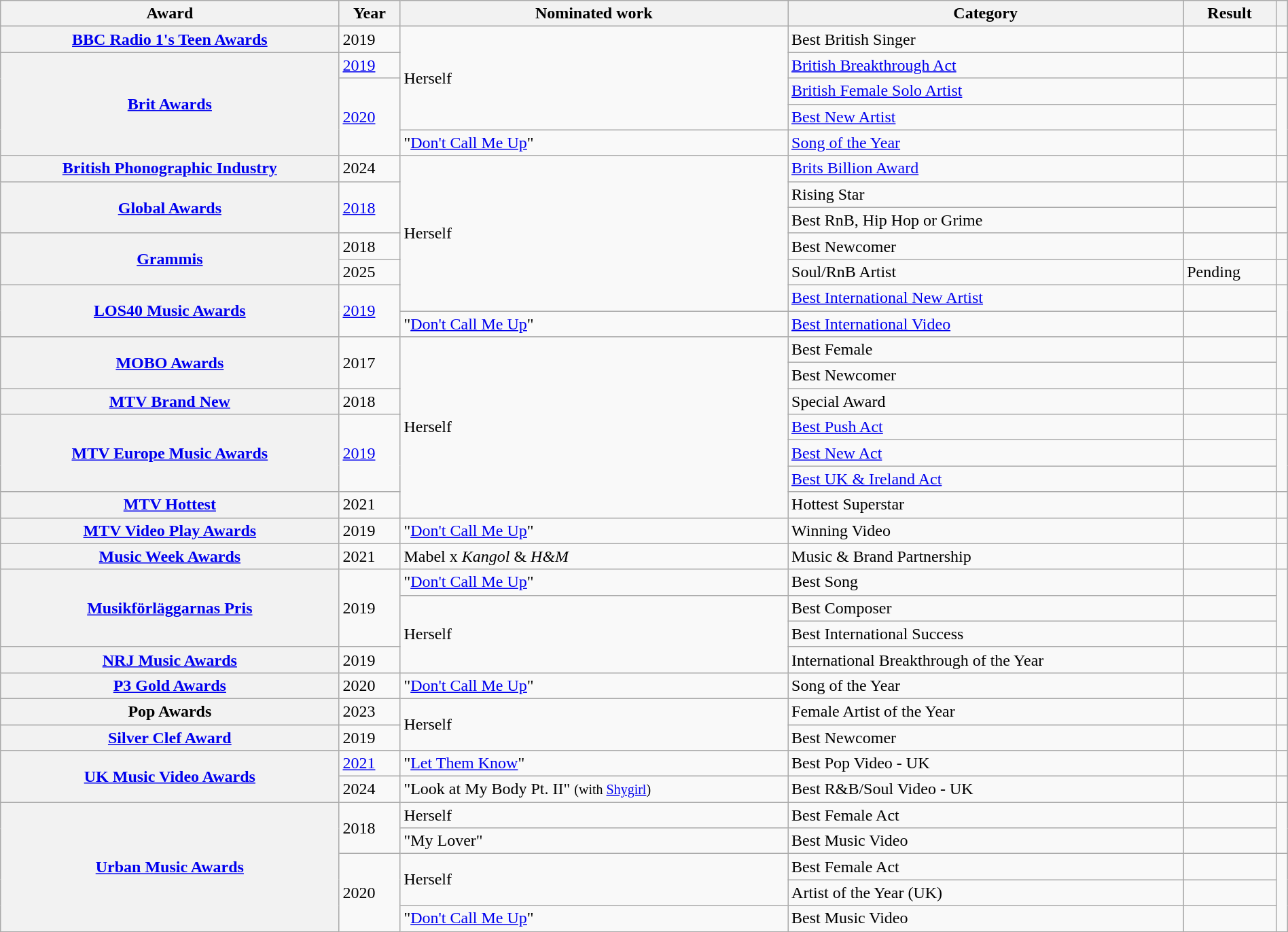<table class="wikitable sortable plainrowheaders" style="width: 100%;">
<tr>
<th scope="col">Award</th>
<th scope="col">Year</th>
<th scope="col">Nominated work</th>
<th scope="col">Category</th>
<th scope="col">Result</th>
<th scope="col" class="unsortable"></th>
</tr>
<tr>
<th scope="row"><a href='#'>BBC Radio 1's Teen Awards</a></th>
<td>2019</td>
<td rowspan="4">Herself</td>
<td>Best British Singer</td>
<td></td>
<td style="text-align:center;"></td>
</tr>
<tr>
<th rowspan="4" scope="row"><a href='#'>Brit Awards</a></th>
<td><a href='#'>2019</a></td>
<td><a href='#'>British Breakthrough Act</a></td>
<td></td>
<td style="text-align:center;"></td>
</tr>
<tr>
<td rowspan="3"><a href='#'>2020</a></td>
<td><a href='#'>British Female Solo Artist</a></td>
<td></td>
<td rowspan="3" style="text-align:center;"></td>
</tr>
<tr>
<td><a href='#'>Best New Artist</a></td>
<td></td>
</tr>
<tr>
<td>"<a href='#'>Don't Call Me Up</a>"</td>
<td><a href='#'>Song of the Year</a></td>
<td></td>
</tr>
<tr>
<th scope="row"><a href='#'>British Phonographic Industry</a></th>
<td>2024</td>
<td rowspan="6">Herself</td>
<td><a href='#'>Brits Billion Award</a></td>
<td></td>
<td scope="row"></td>
</tr>
<tr>
<th rowspan="2" scope="row"><a href='#'>Global Awards</a></th>
<td rowspan="2" scope="row"><a href='#'>2018</a></td>
<td>Rising Star</td>
<td></td>
<td rowspan="2" style="text-align:center;"></td>
</tr>
<tr>
<td>Best RnB, Hip Hop or Grime</td>
<td></td>
</tr>
<tr>
<th rowspan="2" scope="row"><a href='#'>Grammis</a></th>
<td>2018</td>
<td>Best Newcomer</td>
<td></td>
<td style="text-align:center;"></td>
</tr>
<tr>
<td>2025</td>
<td>Soul/RnB Artist</td>
<td>Pending</td>
<td></td>
</tr>
<tr>
<th scope="row" rowspan="2"><a href='#'>LOS40 Music Awards</a></th>
<td rowspan="2"><a href='#'>2019</a></td>
<td><a href='#'>Best International New Artist</a></td>
<td></td>
<td style="text-align:center;" rowspan="2"></td>
</tr>
<tr>
<td>"<a href='#'>Don't Call Me Up</a>"</td>
<td><a href='#'>Best International Video</a></td>
<td></td>
</tr>
<tr>
<th scope="row" rowspan="2"><a href='#'>MOBO Awards</a></th>
<td rowspan="2">2017</td>
<td rowspan="7">Herself</td>
<td>Best Female</td>
<td></td>
<td style="text-align:center;" rowspan="2"></td>
</tr>
<tr>
<td>Best Newcomer</td>
<td></td>
</tr>
<tr>
<th scope="row"><a href='#'>MTV Brand New</a></th>
<td>2018</td>
<td>Special Award</td>
<td></td>
<td style="text-align:center;"></td>
</tr>
<tr>
<th scope="row" rowspan="3"><a href='#'>MTV Europe Music Awards</a></th>
<td rowspan="3"><a href='#'>2019</a></td>
<td><a href='#'>Best Push Act</a></td>
<td></td>
<td style="text-align:center;" rowspan="3"></td>
</tr>
<tr>
<td><a href='#'>Best New Act</a></td>
<td></td>
</tr>
<tr>
<td><a href='#'>Best UK & Ireland Act</a></td>
<td></td>
</tr>
<tr>
<th scope="row"><a href='#'>MTV Hottest</a></th>
<td>2021</td>
<td>Hottest Superstar</td>
<td></td>
<td style="text-align:center;"></td>
</tr>
<tr>
<th scope="row"><a href='#'>MTV Video Play Awards</a></th>
<td>2019</td>
<td>"<a href='#'>Don't Call Me Up</a>"</td>
<td>Winning Video</td>
<td></td>
<td style="text-align:center;"></td>
</tr>
<tr>
<th scope="row"><a href='#'>Music Week Awards</a></th>
<td>2021</td>
<td>Mabel x <em>Kangol</em> & <em>H&M</em></td>
<td>Music & Brand Partnership</td>
<td></td>
<td style="text-align:center;"></td>
</tr>
<tr>
<th scope="row" rowspan="3"><a href='#'>Musikförläggarnas Pris</a></th>
<td rowspan="3">2019</td>
<td>"<a href='#'>Don't Call Me Up</a>"</td>
<td>Best Song</td>
<td></td>
<td style="text-align:center;" rowspan="3"></td>
</tr>
<tr>
<td rowspan="3">Herself</td>
<td>Best Composer</td>
<td></td>
</tr>
<tr>
<td>Best International Success</td>
<td></td>
</tr>
<tr>
<th scope="row"><a href='#'>NRJ Music Awards</a></th>
<td>2019</td>
<td>International Breakthrough of the Year</td>
<td></td>
<td style="text-align:center;"></td>
</tr>
<tr>
<th scope="row"><a href='#'>P3 Gold Awards</a></th>
<td>2020</td>
<td>"<a href='#'>Don't Call Me Up</a>"</td>
<td>Song of the Year</td>
<td></td>
<td style="text-align:center;"></td>
</tr>
<tr>
<th scope="row">Pop Awards</th>
<td>2023</td>
<td rowspan=2>Herself</td>
<td>Female Artist of the Year</td>
<td></td>
<td></td>
</tr>
<tr>
<th scope="row"><a href='#'>Silver Clef Award</a></th>
<td>2019</td>
<td>Best Newcomer</td>
<td></td>
<td style="text-align:center;"></td>
</tr>
<tr>
<th scope="row" rowspan=2><a href='#'>UK Music Video Awards</a></th>
<td><a href='#'>2021</a></td>
<td>"<a href='#'>Let Them Know</a>"</td>
<td>Best Pop Video - UK</td>
<td></td>
<td style="text-align:center;"></td>
</tr>
<tr>
<td>2024</td>
<td>"Look at My Body Pt. II" <small>(with <a href='#'>Shygirl</a>)</small></td>
<td>Best R&B/Soul Video - UK</td>
<td></td>
<td style="text-align:center;"></td>
</tr>
<tr>
<th scope="row" rowspan="5"><a href='#'>Urban Music Awards</a></th>
<td rowspan="2">2018</td>
<td>Herself</td>
<td>Best Female Act</td>
<td></td>
<td style="text-align:center;" rowspan="2"></td>
</tr>
<tr>
<td>"My Lover" </td>
<td>Best Music Video</td>
<td></td>
</tr>
<tr>
<td rowspan="3">2020</td>
<td rowspan="2">Herself</td>
<td>Best Female Act</td>
<td></td>
<td style="text-align:center;" rowspan="3"></td>
</tr>
<tr>
<td>Artist of the Year (UK)</td>
<td></td>
</tr>
<tr>
<td>"<a href='#'>Don't Call Me Up</a>"</td>
<td>Best Music Video</td>
<td></td>
</tr>
</table>
